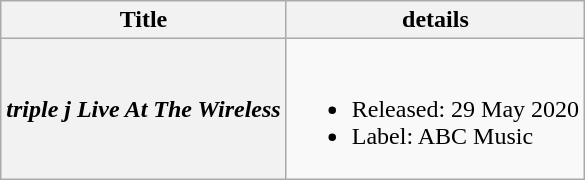<table class="wikitable plainrowheaders">
<tr>
<th align="center" rowspan="1">Title</th>
<th align="center" rowspan="1">details</th>
</tr>
<tr>
<th scope="row"><em>triple j Live At The Wireless</em></th>
<td><br><ul><li>Released: 29 May 2020</li><li>Label: ABC Music</li></ul></td>
</tr>
</table>
